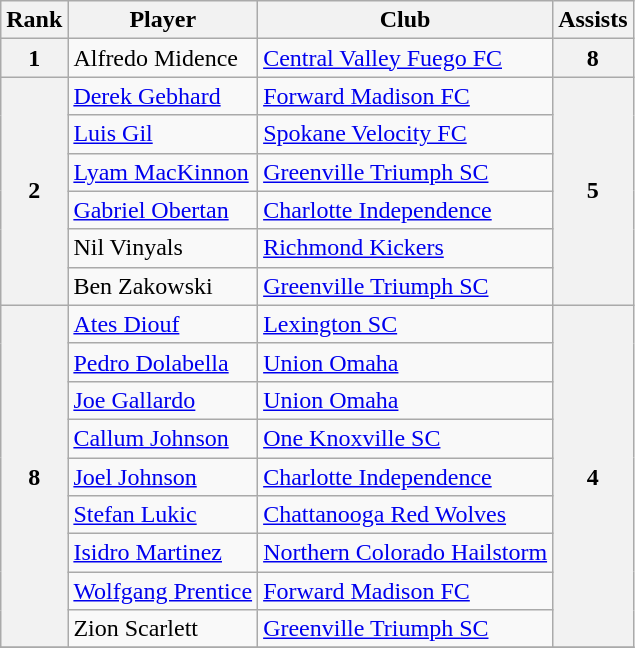<table class="wikitable">
<tr>
<th>Rank</th>
<th>Player</th>
<th>Club</th>
<th>Assists</th>
</tr>
<tr>
<th>1</th>
<td> Alfredo Midence</td>
<td><a href='#'>Central Valley Fuego FC</a></td>
<th>8</th>
</tr>
<tr>
<th rowspan=6>2</th>
<td> <a href='#'>Derek Gebhard</a></td>
<td><a href='#'>Forward Madison FC</a></td>
<th rowspan=6>5</th>
</tr>
<tr>
<td> <a href='#'>Luis Gil</a></td>
<td><a href='#'>Spokane Velocity FC</a></td>
</tr>
<tr>
<td> <a href='#'>Lyam MacKinnon</a></td>
<td><a href='#'>Greenville Triumph SC</a></td>
</tr>
<tr>
<td> <a href='#'>Gabriel Obertan</a></td>
<td><a href='#'>Charlotte Independence</a></td>
</tr>
<tr>
<td> Nil Vinyals</td>
<td><a href='#'>Richmond Kickers</a></td>
</tr>
<tr>
<td> Ben Zakowski</td>
<td><a href='#'>Greenville Triumph SC</a></td>
</tr>
<tr>
<th rowspan=9>8</th>
<td> <a href='#'>Ates Diouf</a></td>
<td><a href='#'>Lexington SC</a></td>
<th rowspan=9>4</th>
</tr>
<tr>
<td> <a href='#'>Pedro Dolabella</a></td>
<td><a href='#'>Union Omaha</a></td>
</tr>
<tr>
<td> <a href='#'>Joe Gallardo</a></td>
<td><a href='#'>Union Omaha</a></td>
</tr>
<tr>
<td> <a href='#'>Callum Johnson</a></td>
<td><a href='#'>One Knoxville SC</a></td>
</tr>
<tr>
<td> <a href='#'>Joel Johnson</a></td>
<td><a href='#'>Charlotte Independence</a></td>
</tr>
<tr>
<td> <a href='#'>Stefan Lukic</a></td>
<td><a href='#'>Chattanooga Red Wolves</a></td>
</tr>
<tr>
<td> <a href='#'>Isidro Martinez</a></td>
<td><a href='#'>Northern Colorado Hailstorm</a></td>
</tr>
<tr>
<td> <a href='#'>Wolfgang Prentice</a></td>
<td><a href='#'>Forward Madison FC</a></td>
</tr>
<tr>
<td> Zion Scarlett</td>
<td><a href='#'>Greenville Triumph SC</a></td>
</tr>
<tr>
</tr>
</table>
